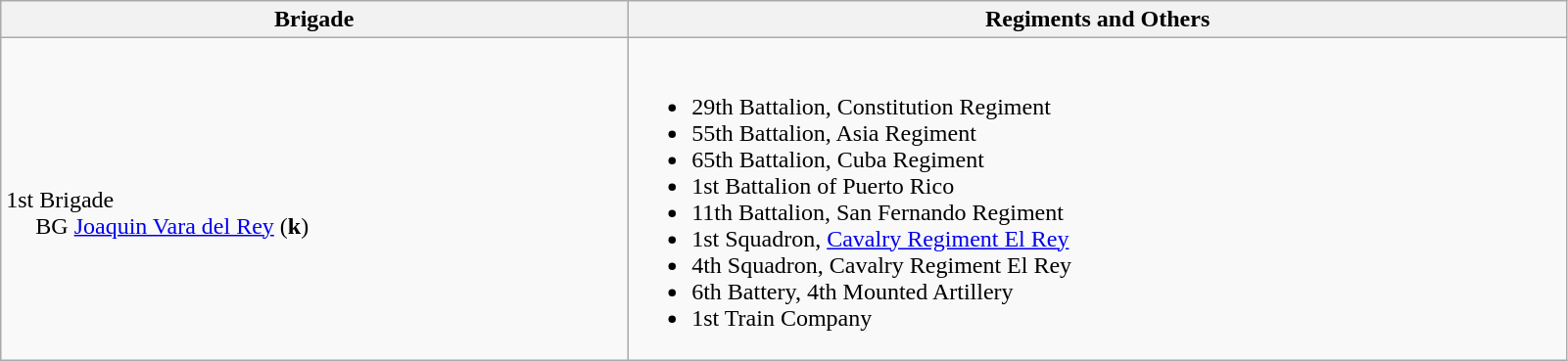<table class="wikitable">
<tr>
<th width=20%>Brigade</th>
<th width=30%>Regiments and Others</th>
</tr>
<tr>
<td rowspan=1><br>1st Brigade
<br>    
BG <a href='#'>Joaquin Vara del Rey</a> (<strong>k</strong>)</td>
<td><br><ul><li>29th Battalion, Constitution Regiment</li><li>55th Battalion, Asia Regiment</li><li>65th Battalion, Cuba Regiment</li><li>1st Battalion of Puerto Rico</li><li>11th Battalion, San Fernando Regiment</li><li>1st Squadron, <a href='#'>Cavalry Regiment El Rey</a></li><li>4th Squadron, Cavalry Regiment El Rey</li><li>6th Battery, 4th Mounted Artillery</li><li>1st Train Company</li></ul></td>
</tr>
</table>
